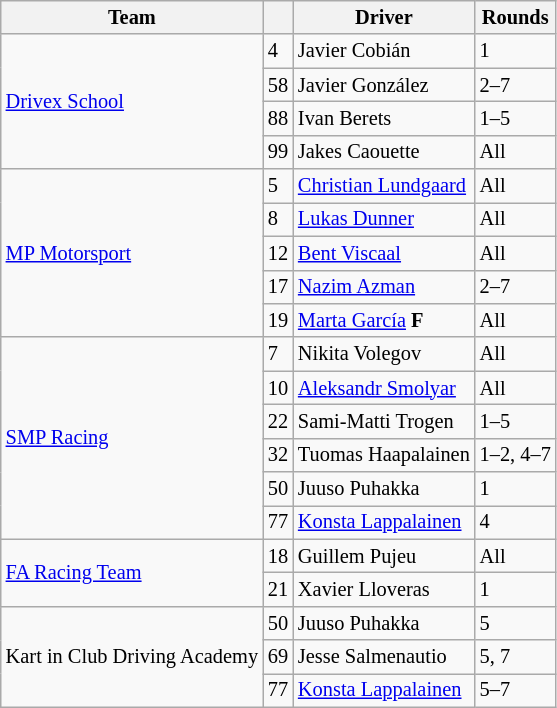<table class="wikitable" style="font-size: 85%">
<tr>
<th>Team</th>
<th></th>
<th>Driver</th>
<th>Rounds</th>
</tr>
<tr>
<td rowspan=4> <a href='#'>Drivex School</a></td>
<td>4</td>
<td> Javier Cobián</td>
<td>1</td>
</tr>
<tr>
<td>58</td>
<td> Javier González</td>
<td>2–7</td>
</tr>
<tr>
<td>88</td>
<td> Ivan Berets</td>
<td>1–5</td>
</tr>
<tr>
<td>99</td>
<td> Jakes Caouette</td>
<td>All</td>
</tr>
<tr>
<td rowspan=5> <a href='#'>MP Motorsport</a></td>
<td>5</td>
<td> <a href='#'>Christian Lundgaard</a></td>
<td>All</td>
</tr>
<tr>
<td>8</td>
<td> <a href='#'>Lukas Dunner</a></td>
<td>All</td>
</tr>
<tr>
<td>12</td>
<td> <a href='#'>Bent Viscaal</a></td>
<td>All</td>
</tr>
<tr>
<td>17</td>
<td> <a href='#'>Nazim Azman</a></td>
<td>2–7</td>
</tr>
<tr>
<td>19</td>
<td> <a href='#'>Marta García</a> <strong><span>F</span></strong></td>
<td>All</td>
</tr>
<tr>
<td rowspan=6> <a href='#'>SMP Racing</a></td>
<td>7</td>
<td> Nikita Volegov</td>
<td>All</td>
</tr>
<tr>
<td>10</td>
<td> <a href='#'>Aleksandr Smolyar</a></td>
<td>All</td>
</tr>
<tr>
<td>22</td>
<td> Sami-Matti Trogen</td>
<td>1–5</td>
</tr>
<tr>
<td>32</td>
<td nowrap> Tuomas Haapalainen</td>
<td>1–2, 4–7</td>
</tr>
<tr>
<td>50</td>
<td> Juuso Puhakka</td>
<td>1</td>
</tr>
<tr>
<td>77</td>
<td> <a href='#'>Konsta Lappalainen</a></td>
<td>4</td>
</tr>
<tr>
<td rowspan=2> <a href='#'>FA Racing Team</a></td>
<td>18</td>
<td> Guillem Pujeu</td>
<td>All</td>
</tr>
<tr>
<td>21</td>
<td> Xavier Lloveras</td>
<td>1</td>
</tr>
<tr>
<td rowspan=3 nowrap> Kart in Club Driving Academy</td>
<td>50</td>
<td> Juuso Puhakka</td>
<td>5</td>
</tr>
<tr>
<td>69</td>
<td> Jesse Salmenautio</td>
<td>5, 7</td>
</tr>
<tr>
<td>77</td>
<td> <a href='#'>Konsta Lappalainen</a></td>
<td>5–7</td>
</tr>
</table>
